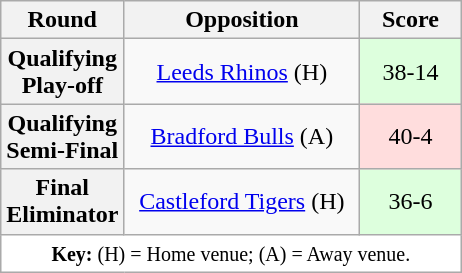<table class="wikitable plainrowheaders" style="text-align:center;margin-left:1em;">
<tr>
<th width="25">Round</th>
<th width="150">Opposition</th>
<th width="60">Score</th>
</tr>
<tr>
<th scope=row style="text-align:center">Qualifying Play-off</th>
<td> <a href='#'>Leeds Rhinos</a> (H)</td>
<td bgcolor=DDFFDD>38-14</td>
</tr>
<tr>
<th scope=row style="text-align:center">Qualifying Semi-Final</th>
<td> <a href='#'>Bradford Bulls</a> (A)</td>
<td bgcolor=FFDDDD>40-4</td>
</tr>
<tr>
<th scope=row style="text-align:center">Final Eliminator</th>
<td> <a href='#'>Castleford Tigers</a> (H)</td>
<td bgcolor=DDFFDD>36-6</td>
</tr>
<tr>
<td colspan="3" style="background-color:white;"><small><strong>Key:</strong> (H) = Home venue; (A) = Away venue.</small></td>
</tr>
</table>
